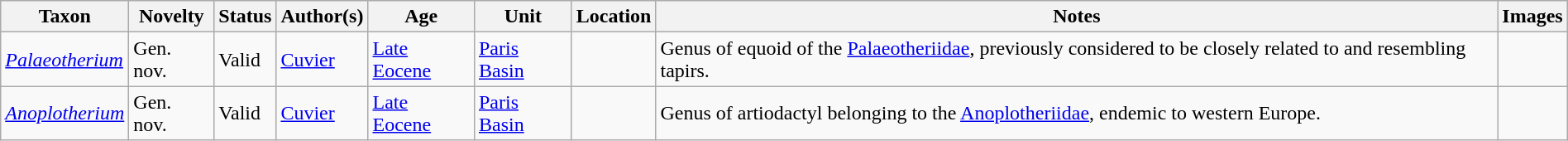<table class="wikitable sortable" align="center" width="100%">
<tr>
<th>Taxon</th>
<th>Novelty</th>
<th>Status</th>
<th>Author(s)</th>
<th>Age</th>
<th>Unit</th>
<th>Location</th>
<th>Notes</th>
<th>Images</th>
</tr>
<tr>
<td><em><a href='#'>Palaeotherium</a></em></td>
<td>Gen. nov.</td>
<td>Valid</td>
<td><a href='#'>Cuvier</a></td>
<td><a href='#'>Late Eocene</a></td>
<td><a href='#'>Paris Basin</a></td>
<td></td>
<td>Genus of equoid of the <a href='#'>Palaeotheriidae</a>, previously considered to be closely related to and resembling tapirs.</td>
<td><br></td>
</tr>
<tr>
<td><em><a href='#'>Anoplotherium</a></em></td>
<td>Gen. nov.</td>
<td>Valid</td>
<td><a href='#'>Cuvier</a></td>
<td><a href='#'>Late Eocene</a></td>
<td><a href='#'>Paris Basin</a></td>
<td></td>
<td>Genus of artiodactyl belonging to the <a href='#'>Anoplotheriidae</a>, endemic to western Europe.</td>
<td><br></td>
</tr>
</table>
